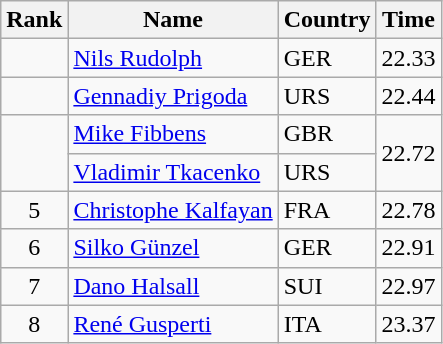<table class="wikitable">
<tr>
<th>Rank</th>
<th>Name</th>
<th>Country</th>
<th>Time</th>
</tr>
<tr>
<td align="center"></td>
<td><a href='#'>Nils Rudolph</a></td>
<td> GER</td>
<td align="center">22.33</td>
</tr>
<tr>
<td align="center"></td>
<td><a href='#'>Gennadiy Prigoda</a></td>
<td> URS</td>
<td align="center">22.44</td>
</tr>
<tr>
<td rowspan=2 align="center"></td>
<td><a href='#'>Mike Fibbens</a></td>
<td> GBR</td>
<td rowspan=2 align="center">22.72</td>
</tr>
<tr>
<td><a href='#'>Vladimir Tkacenko</a></td>
<td> URS</td>
</tr>
<tr>
<td align="center">5</td>
<td><a href='#'>Christophe Kalfayan</a></td>
<td> FRA</td>
<td align="center">22.78</td>
</tr>
<tr>
<td align="center">6</td>
<td><a href='#'>Silko Günzel</a></td>
<td> GER</td>
<td align="center">22.91</td>
</tr>
<tr>
<td align="center">7</td>
<td><a href='#'>Dano Halsall</a></td>
<td> SUI</td>
<td align="center">22.97</td>
</tr>
<tr>
<td align="center">8</td>
<td><a href='#'>René Gusperti</a></td>
<td> ITA</td>
<td align="center">23.37</td>
</tr>
</table>
